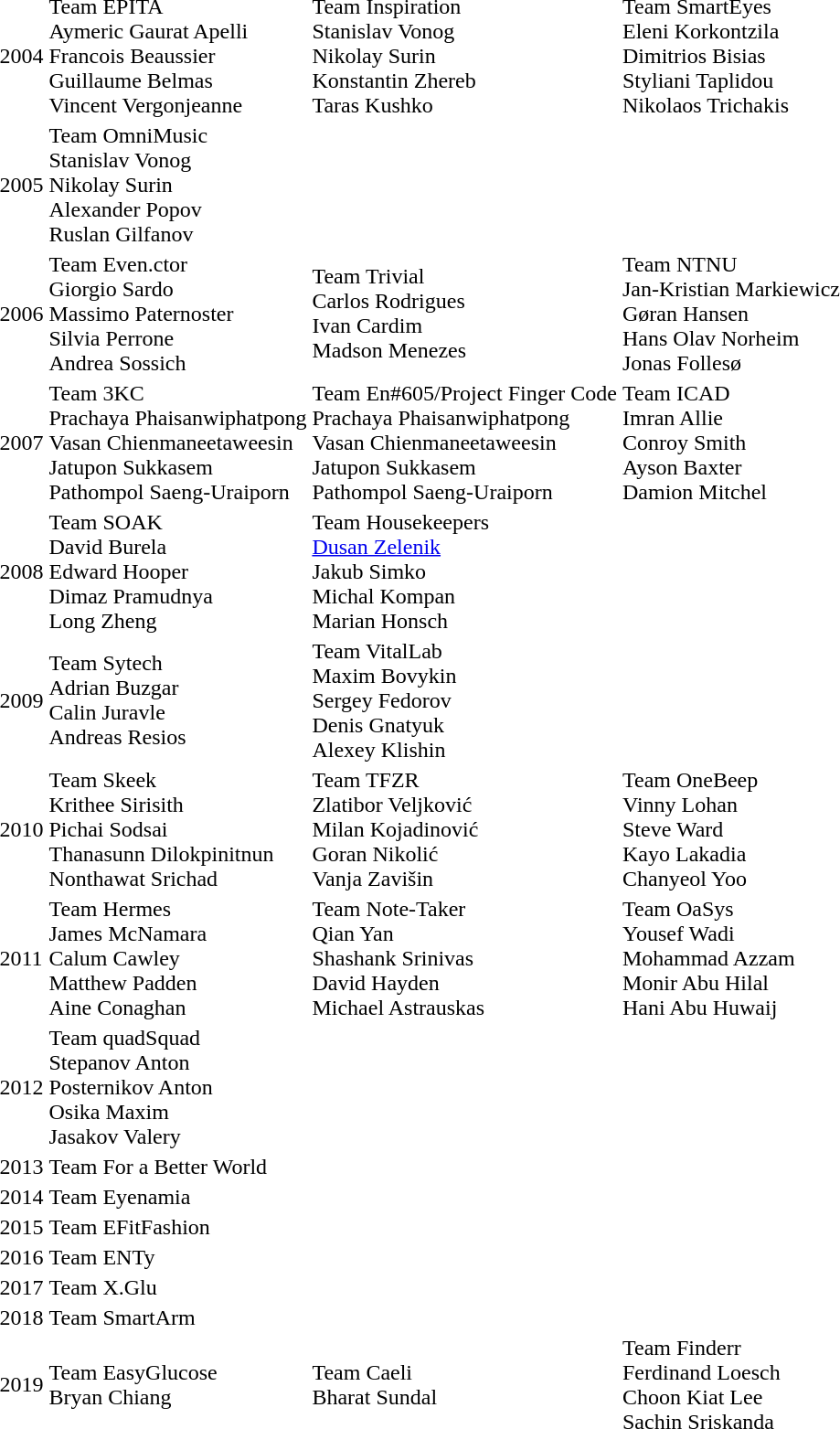<table>
<tr>
<td>2004</td>
<td> Team EPITA<br>Aymeric Gaurat Apelli<br>Francois Beaussier<br>Guillaume Belmas<br>Vincent Vergonjeanne</td>
<td> Team Inspiration<br> Stanislav Vonog <br> Nikolay Surin <br> Konstantin Zhereb<br> Taras Kushko</td>
<td> Team SmartEyes<br>Eleni Korkontzila<br>Dimitrios Bisias<br>Styliani Taplidou<br>Nikolaos Trichakis</td>
</tr>
<tr>
<td>2005</td>
<td> Team OmniMusic<br> Stanislav Vonog<br> Nikolay Surin<br> Alexander Popov<br> Ruslan Gilfanov</td>
</tr>
<tr>
<td>2006</td>
<td> Team Even.ctor<br>Giorgio Sardo<br>Massimo Paternoster<br>Silvia Perrone<br>Andrea Sossich</td>
<td> Team Trivial<br>Carlos Rodrigues<br>Ivan Cardim<br>Madson Menezes</td>
<td>Team NTNU<br>Jan-Kristian Markiewicz<br>Gøran Hansen<br>Hans Olav Norheim<br>Jonas Follesø</td>
</tr>
<tr>
<td>2007</td>
<td> Team 3KC<br>Prachaya Phaisanwiphatpong<br>Vasan Chienmaneetaweesin<br>Jatupon Sukkasem<br>Pathompol Saeng-Uraiporn</td>
<td> Team En#605/Project Finger Code<br>Prachaya Phaisanwiphatpong<br>Vasan Chienmaneetaweesin<br>Jatupon Sukkasem<br>Pathompol Saeng-Uraiporn</td>
<td> Team ICAD<br> Imran Allie<br> Conroy Smith<br> Ayson Baxter<br> Damion Mitchel</td>
</tr>
<tr>
<td>2008</td>
<td> Team SOAK<br>David Burela<br>Edward Hooper<br>Dimaz Pramudnya<br>Long Zheng</td>
<td> Team Housekeepers<br><a href='#'>Dusan Zelenik</a><br>Jakub Simko<br>Michal Kompan<br>Marian Honsch</td>
</tr>
<tr>
<td>2009</td>
<td> Team Sytech<br>Adrian Buzgar<br>Calin Juravle<br>Andreas Resios</td>
<td> Team VitalLab<br>Maxim Bovykin<br>Sergey Fedorov<br>Denis Gnatyuk<br>Alexey Klishin</td>
</tr>
<tr>
<td>2010</td>
<td> Team Skeek <br>Krithee Sirisith<br>Pichai Sodsai<br>Thanasunn Dilokpinitnun<br>Nonthawat Srichad</td>
<td> Team TFZR <br>Zlatibor Veljković<br>Milan Kojadinović<br>Goran Nikolić<br>Vanja Zavišin</td>
<td> Team OneBeep<br>Vinny Lohan<br>Steve Ward<br>Kayo Lakadia<br>Chanyeol Yoo</td>
</tr>
<tr>
<td>2011</td>
<td> Team Hermes<br>James McNamara<br>Calum Cawley<br>Matthew Padden<br>Aine Conaghan</td>
<td> Team Note-Taker<br>Qian Yan<br>Shashank Srinivas<br>David Hayden<br>Michael Astrauskas</td>
<td> Team OaSys <br>Yousef Wadi<br>Mohammad Azzam<br>Monir Abu Hilal<br>Hani Abu Huwaij</td>
</tr>
<tr>
<td>2012</td>
<td> Team quadSquad<br>Stepanov Anton<br>Posternikov Anton<br>Osika Maxim<br>Jasakov Valery</td>
</tr>
<tr>
<td>2013</td>
<td> Team For a Better World</td>
</tr>
<tr>
<td>2014</td>
<td> Team Eyenamia</td>
</tr>
<tr>
<td>2015</td>
<td> Team EFitFashion</td>
</tr>
<tr>
<td>2016</td>
<td> Team ENTy</td>
</tr>
<tr>
<td>2017</td>
<td> Team X.Glu</td>
</tr>
<tr>
<td>2018</td>
<td> Team SmartArm</td>
</tr>
<tr>
<td>2019</td>
<td> Team  EasyGlucose <br> Bryan Chiang</td>
<td> Team Caeli <br> Bharat Sundal</td>
<td> Team Finderr  <br>Ferdinand Loesch<br>Choon Kiat Lee<br>Sachin Sriskanda</td>
</tr>
</table>
